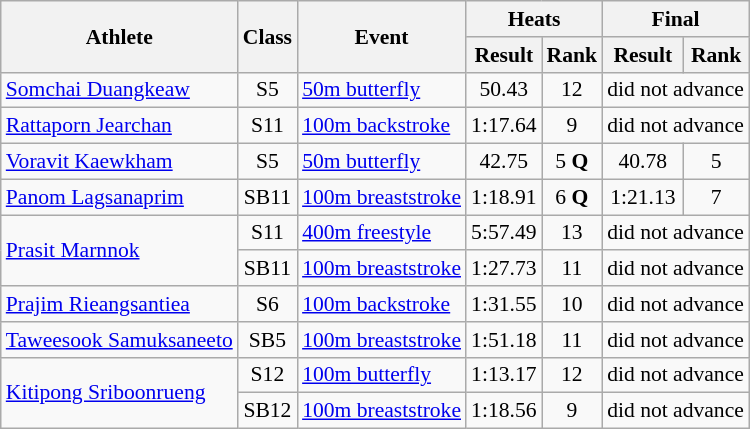<table class=wikitable style="font-size:90%">
<tr>
<th rowspan="2">Athlete</th>
<th rowspan="2">Class</th>
<th rowspan="2">Event</th>
<th colspan="2">Heats</th>
<th colspan="2">Final</th>
</tr>
<tr>
<th>Result</th>
<th>Rank</th>
<th>Result</th>
<th>Rank</th>
</tr>
<tr>
<td><a href='#'>Somchai Duangkeaw</a></td>
<td style="text-align:center;">S5</td>
<td><a href='#'>50m butterfly</a></td>
<td style="text-align:center;">50.43</td>
<td style="text-align:center;">12</td>
<td style="text-align:center;" colspan="2">did not advance</td>
</tr>
<tr>
<td><a href='#'>Rattaporn Jearchan</a></td>
<td style="text-align:center;">S11</td>
<td><a href='#'>100m backstroke</a></td>
<td style="text-align:center;">1:17.64</td>
<td style="text-align:center;">9</td>
<td style="text-align:center;" colspan="2">did not advance</td>
</tr>
<tr>
<td><a href='#'>Voravit Kaewkham</a></td>
<td style="text-align:center;">S5</td>
<td><a href='#'>50m butterfly</a></td>
<td style="text-align:center;">42.75</td>
<td style="text-align:center;">5 <strong>Q</strong></td>
<td style="text-align:center;">40.78</td>
<td style="text-align:center;">5</td>
</tr>
<tr>
<td><a href='#'>Panom Lagsanaprim</a></td>
<td style="text-align:center;">SB11</td>
<td><a href='#'>100m breaststroke</a></td>
<td style="text-align:center;">1:18.91</td>
<td style="text-align:center;">6 <strong>Q</strong></td>
<td style="text-align:center;">1:21.13</td>
<td style="text-align:center;">7</td>
</tr>
<tr>
<td rowspan="2"><a href='#'>Prasit Marnnok</a></td>
<td style="text-align:center;">S11</td>
<td><a href='#'>400m freestyle</a></td>
<td style="text-align:center;">5:57.49</td>
<td style="text-align:center;">13</td>
<td style="text-align:center;" colspan="2">did not advance</td>
</tr>
<tr>
<td style="text-align:center;">SB11</td>
<td><a href='#'>100m breaststroke</a></td>
<td style="text-align:center;">1:27.73</td>
<td style="text-align:center;">11</td>
<td style="text-align:center;" colspan="2">did not advance</td>
</tr>
<tr>
<td><a href='#'>Prajim Rieangsantiea</a></td>
<td style="text-align:center;">S6</td>
<td><a href='#'>100m backstroke</a></td>
<td style="text-align:center;">1:31.55</td>
<td style="text-align:center;">10</td>
<td style="text-align:center;" colspan="2">did not advance</td>
</tr>
<tr>
<td><a href='#'>Taweesook Samuksaneeto</a></td>
<td style="text-align:center;">SB5</td>
<td><a href='#'>100m breaststroke</a></td>
<td style="text-align:center;">1:51.18</td>
<td style="text-align:center;">11</td>
<td style="text-align:center;" colspan="2">did not advance</td>
</tr>
<tr>
<td rowspan="2"><a href='#'>Kitipong Sriboonrueng</a></td>
<td style="text-align:center;">S12</td>
<td><a href='#'>100m butterfly</a></td>
<td style="text-align:center;">1:13.17</td>
<td style="text-align:center;">12</td>
<td style="text-align:center;" colspan="2">did not advance</td>
</tr>
<tr>
<td style="text-align:center;">SB12</td>
<td><a href='#'>100m breaststroke</a></td>
<td style="text-align:center;">1:18.56</td>
<td style="text-align:center;">9</td>
<td style="text-align:center;" colspan="2">did not advance</td>
</tr>
</table>
